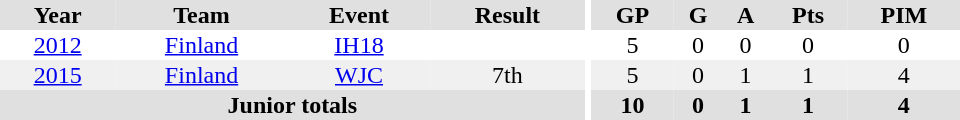<table border="0" cellpadding="1" cellspacing="0" ID="Table3" style="text-align:center; width:40em">
<tr ALIGN="center" bgcolor="#e0e0e0">
<th>Year</th>
<th>Team</th>
<th>Event</th>
<th>Result</th>
<th rowspan="99" bgcolor="#ffffff"></th>
<th>GP</th>
<th>G</th>
<th>A</th>
<th>Pts</th>
<th>PIM</th>
</tr>
<tr>
<td><a href='#'>2012</a></td>
<td><a href='#'>Finland</a></td>
<td><a href='#'>IH18</a></td>
<td></td>
<td>5</td>
<td>0</td>
<td>0</td>
<td>0</td>
<td>0</td>
</tr>
<tr bgcolor="#f0f0f0">
<td><a href='#'>2015</a></td>
<td><a href='#'>Finland</a></td>
<td><a href='#'>WJC</a></td>
<td>7th</td>
<td>5</td>
<td>0</td>
<td>1</td>
<td>1</td>
<td>4</td>
</tr>
<tr bgcolor="#e0e0e0">
<th colspan="4">Junior totals</th>
<th>10</th>
<th>0</th>
<th>1</th>
<th>1</th>
<th>4</th>
</tr>
</table>
